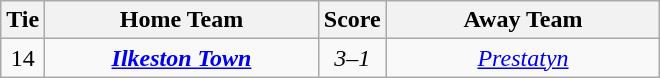<table class="wikitable" style="text-align:center;">
<tr>
<th width=20>Tie</th>
<th width=175>Home Team</th>
<th width=20>Score</th>
<th width=175>Away Team</th>
</tr>
<tr>
<td>14</td>
<td><strong><em><a href='#'>Ilkeston Town</a></em></strong></td>
<td><em>3–1</em></td>
<td><em><a href='#'>Prestatyn</a></em></td>
</tr>
</table>
